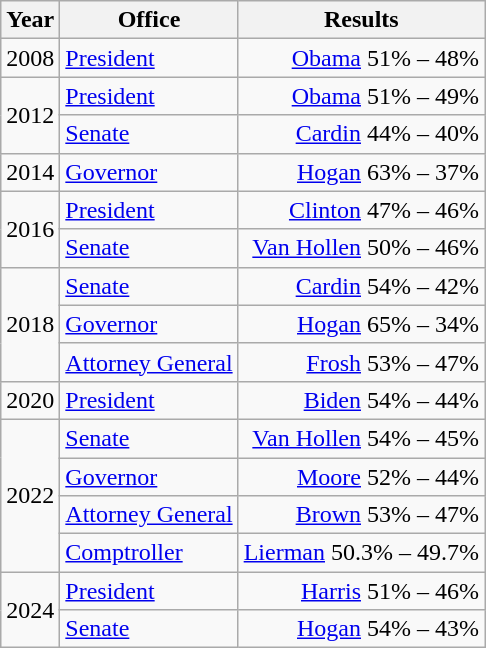<table class=wikitable>
<tr>
<th>Year</th>
<th>Office</th>
<th>Results</th>
</tr>
<tr>
<td>2008</td>
<td><a href='#'>President</a></td>
<td align="right" ><a href='#'>Obama</a> 51% – 48%</td>
</tr>
<tr>
<td rowspan=2>2012</td>
<td><a href='#'>President</a></td>
<td align="right" ><a href='#'>Obama</a> 51% – 49%</td>
</tr>
<tr>
<td><a href='#'>Senate</a></td>
<td align="right" ><a href='#'>Cardin</a> 44% – 40%</td>
</tr>
<tr>
<td>2014</td>
<td><a href='#'>Governor</a></td>
<td align="right" ><a href='#'>Hogan</a> 63% – 37%</td>
</tr>
<tr>
<td rowspan=2>2016</td>
<td><a href='#'>President</a></td>
<td align="right" ><a href='#'>Clinton</a> 47% – 46%</td>
</tr>
<tr>
<td><a href='#'>Senate</a></td>
<td align="right" ><a href='#'>Van Hollen</a> 50% – 46%</td>
</tr>
<tr>
<td rowspan=3>2018</td>
<td><a href='#'>Senate</a></td>
<td align="right" ><a href='#'>Cardin</a> 54% – 42%</td>
</tr>
<tr>
<td><a href='#'>Governor</a></td>
<td align="right" ><a href='#'>Hogan</a> 65% – 34%</td>
</tr>
<tr>
<td><a href='#'>Attorney General</a></td>
<td align="right" ><a href='#'>Frosh</a> 53% – 47%</td>
</tr>
<tr>
<td>2020</td>
<td><a href='#'>President</a></td>
<td align="right" ><a href='#'>Biden</a> 54% – 44%</td>
</tr>
<tr>
<td rowspan=4>2022</td>
<td><a href='#'>Senate</a></td>
<td align="right" ><a href='#'>Van Hollen</a> 54% – 45%</td>
</tr>
<tr>
<td><a href='#'>Governor</a></td>
<td align="right" ><a href='#'>Moore</a> 52% – 44%</td>
</tr>
<tr>
<td><a href='#'>Attorney General</a></td>
<td align="right" ><a href='#'>Brown</a> 53% – 47%</td>
</tr>
<tr>
<td><a href='#'>Comptroller</a></td>
<td align="right" ><a href='#'>Lierman</a> 50.3% – 49.7%</td>
</tr>
<tr>
<td rowspan=2>2024</td>
<td><a href='#'>President</a></td>
<td align="right" ><a href='#'>Harris</a> 51% – 46%</td>
</tr>
<tr>
<td><a href='#'>Senate</a></td>
<td align="right" ><a href='#'>Hogan</a> 54% – 43%</td>
</tr>
</table>
